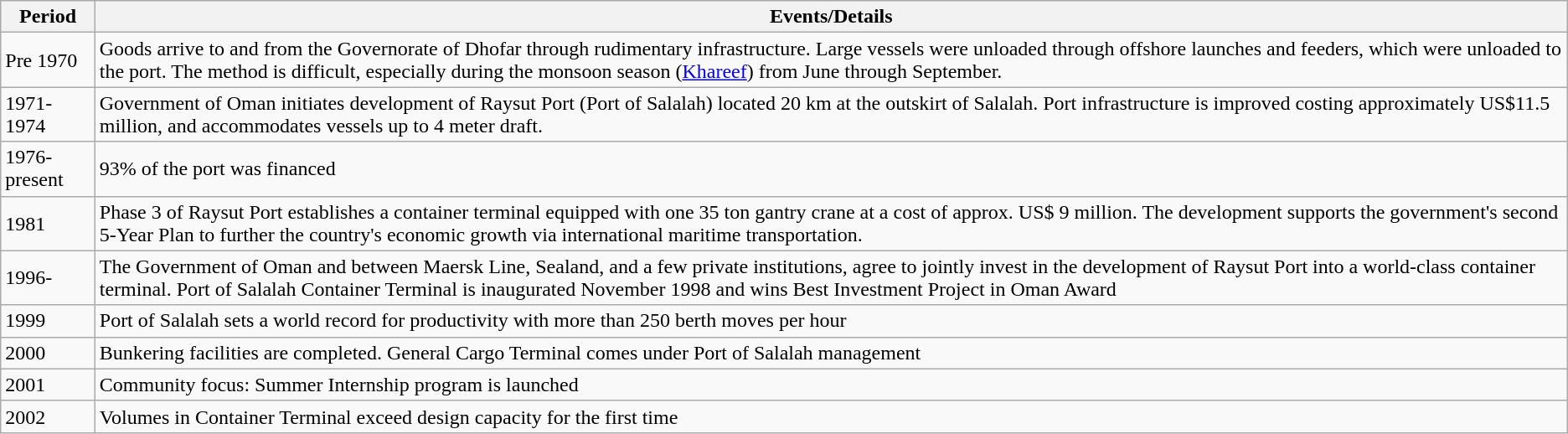<table class="wikitable">
<tr>
<th>Period</th>
<th>Events/Details</th>
</tr>
<tr>
<td>Pre 1970</td>
<td>Goods arrive to and from the Governorate of Dhofar through rudimentary infrastructure. Large vessels were unloaded through offshore launches and feeders, which were unloaded to the port. The method is difficult, especially during the monsoon season (<a href='#'>Khareef</a>) from June through September.</td>
</tr>
<tr>
<td>1971-1974</td>
<td>Government of Oman initiates development of Raysut Port (Port of Salalah) located 20 km at the outskirt of Salalah. Port infrastructure is improved costing approximately US$11.5 million, and accommodates vessels up to 4 meter draft.</td>
</tr>
<tr>
<td>1976-present</td>
<td>93% of the port was financed</td>
</tr>
<tr>
<td>1981</td>
<td>Phase 3 of Raysut Port establishes a container terminal equipped with one 35 ton gantry crane at a cost of approx. US$ 9 million. The development supports the government's second 5-Year Plan to further the country's economic growth via international maritime transportation.</td>
</tr>
<tr>
<td>1996-</td>
<td>The Government of Oman and between Maersk Line, Sealand, and a few private institutions, agree to jointly invest in the development of Raysut Port into a world-class container terminal. Port of Salalah Container Terminal is inaugurated November 1998 and wins Best Investment Project in Oman Award</td>
</tr>
<tr>
<td>1999</td>
<td>Port of Salalah sets a world record for productivity with more than 250 berth moves per hour</td>
</tr>
<tr>
<td>2000</td>
<td>Bunkering facilities are completed. General Cargo Terminal comes under Port of Salalah management</td>
</tr>
<tr>
<td>2001</td>
<td>Community focus: Summer Internship program is launched</td>
</tr>
<tr>
<td>2002</td>
<td>Volumes in Container Terminal exceed design capacity for the first time</td>
</tr>
</table>
